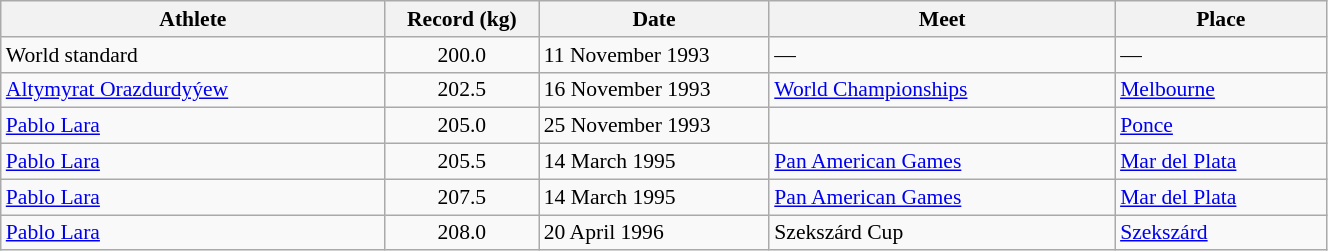<table class="wikitable" style="font-size:90%; width: 70%;">
<tr>
<th width=20%>Athlete</th>
<th width=8%>Record (kg)</th>
<th width=12%>Date</th>
<th width=18%>Meet</th>
<th width=11%>Place</th>
</tr>
<tr>
<td>World standard</td>
<td align="center">200.0</td>
<td>11 November 1993</td>
<td>—</td>
<td>—</td>
</tr>
<tr>
<td> <a href='#'>Altymyrat Orazdurdyýew</a></td>
<td align="center">202.5</td>
<td>16 November 1993</td>
<td><a href='#'>World Championships</a></td>
<td><a href='#'>Melbourne</a></td>
</tr>
<tr>
<td> <a href='#'>Pablo Lara</a></td>
<td align="center">205.0</td>
<td>25 November 1993</td>
<td></td>
<td><a href='#'>Ponce</a></td>
</tr>
<tr>
<td> <a href='#'>Pablo Lara</a></td>
<td align="center">205.5</td>
<td>14 March 1995</td>
<td><a href='#'>Pan American Games</a></td>
<td><a href='#'>Mar del Plata</a></td>
</tr>
<tr>
<td> <a href='#'>Pablo Lara</a></td>
<td align="center">207.5</td>
<td>14 March 1995</td>
<td><a href='#'>Pan American Games</a></td>
<td><a href='#'>Mar del Plata</a></td>
</tr>
<tr>
<td> <a href='#'>Pablo Lara</a></td>
<td align="center">208.0</td>
<td>20 April 1996</td>
<td>Szekszárd Cup</td>
<td><a href='#'>Szekszárd</a></td>
</tr>
</table>
